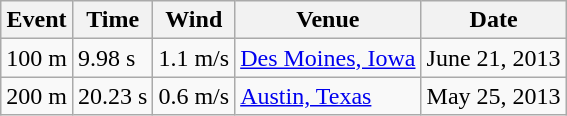<table class="wikitable">
<tr>
<th>Event</th>
<th>Time</th>
<th>Wind</th>
<th>Venue</th>
<th>Date</th>
</tr>
<tr>
<td>100 m</td>
<td>9.98 s</td>
<td>1.1 m/s</td>
<td><a href='#'>Des Moines, Iowa</a></td>
<td>June 21, 2013</td>
</tr>
<tr>
<td>200 m</td>
<td>20.23 s</td>
<td>0.6 m/s</td>
<td><a href='#'>Austin, Texas</a></td>
<td>May 25, 2013</td>
</tr>
</table>
